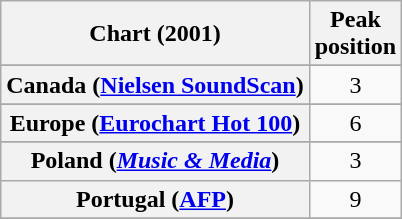<table class="wikitable sortable plainrowheaders" style="text-align:center">
<tr>
<th>Chart (2001)</th>
<th>Peak<br>position</th>
</tr>
<tr>
</tr>
<tr>
</tr>
<tr>
</tr>
<tr>
</tr>
<tr>
<th scope="row">Canada (<a href='#'>Nielsen SoundScan</a>)</th>
<td>3</td>
</tr>
<tr>
</tr>
<tr>
<th scope="row">Europe (<a href='#'>Eurochart Hot 100</a>)</th>
<td>6</td>
</tr>
<tr>
</tr>
<tr>
</tr>
<tr>
</tr>
<tr>
</tr>
<tr>
</tr>
<tr>
</tr>
<tr>
</tr>
<tr>
<th scope="row">Poland (<em><a href='#'>Music & Media</a></em>)</th>
<td>3</td>
</tr>
<tr>
<th scope="row">Portugal (<a href='#'>AFP</a>)</th>
<td>9</td>
</tr>
<tr>
</tr>
<tr>
</tr>
<tr>
</tr>
<tr>
</tr>
<tr>
</tr>
</table>
